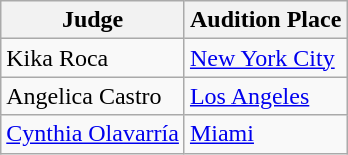<table class="wikitable">
<tr>
<th>Judge</th>
<th>Audition Place</th>
</tr>
<tr>
<td>Kika Roca</td>
<td><a href='#'>New York City</a></td>
</tr>
<tr>
<td>Angelica Castro</td>
<td><a href='#'>Los Angeles</a></td>
</tr>
<tr>
<td><a href='#'>Cynthia Olavarría</a></td>
<td><a href='#'>Miami</a></td>
</tr>
</table>
